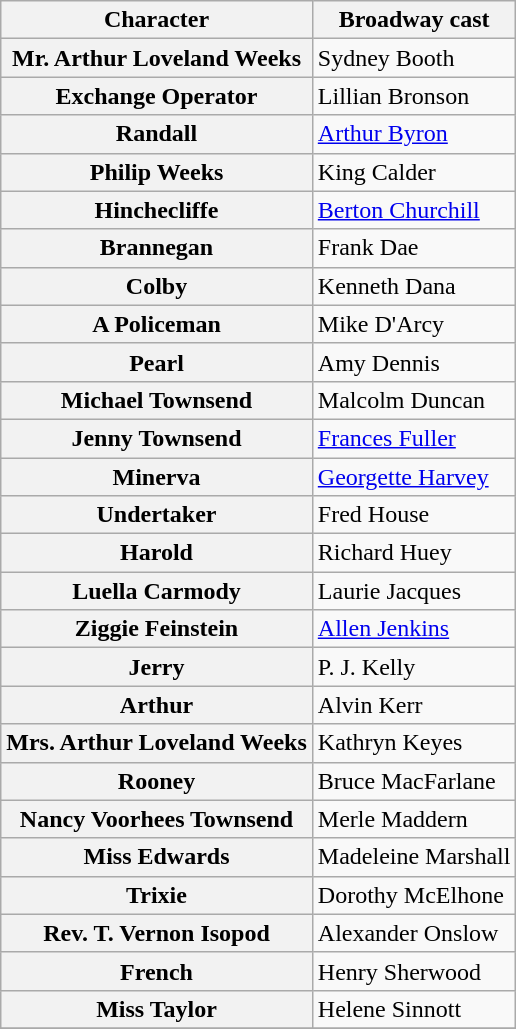<table class="wikitable plainrowheaders">
<tr>
<th scope="col">Character</th>
<th scope="col">Broadway cast</th>
</tr>
<tr>
<th scope="row">Mr. Arthur Loveland Weeks</th>
<td>Sydney Booth</td>
</tr>
<tr>
<th scope="row">Exchange Operator</th>
<td>Lillian Bronson</td>
</tr>
<tr>
<th scope="row">Randall</th>
<td><a href='#'>Arthur Byron</a></td>
</tr>
<tr>
<th scope="row">Philip Weeks</th>
<td>King Calder</td>
</tr>
<tr>
<th scope="row">Hinchecliffe</th>
<td><a href='#'>Berton Churchill</a></td>
</tr>
<tr>
<th scope="row">Brannegan</th>
<td>Frank Dae</td>
</tr>
<tr>
<th scope="row">Colby</th>
<td>Kenneth Dana</td>
</tr>
<tr>
<th scope="row">A Policeman</th>
<td>Mike D'Arcy</td>
</tr>
<tr>
<th scope="row">Pearl</th>
<td>Amy Dennis</td>
</tr>
<tr>
<th scope="row">Michael Townsend</th>
<td>Malcolm Duncan</td>
</tr>
<tr>
<th scope="row">Jenny Townsend</th>
<td><a href='#'>Frances Fuller</a></td>
</tr>
<tr>
<th scope="row">Minerva</th>
<td><a href='#'>Georgette Harvey</a></td>
</tr>
<tr>
<th scope="row">Undertaker</th>
<td>Fred House</td>
</tr>
<tr>
<th scope="row">Harold</th>
<td>Richard Huey</td>
</tr>
<tr>
<th scope="row">Luella Carmody</th>
<td>Laurie Jacques</td>
</tr>
<tr>
<th scope="row">Ziggie Feinstein</th>
<td><a href='#'>Allen Jenkins</a></td>
</tr>
<tr>
<th scope="row">Jerry</th>
<td>P. J. Kelly</td>
</tr>
<tr>
<th scope="row">Arthur</th>
<td>Alvin Kerr</td>
</tr>
<tr>
<th scope="row">Mrs. Arthur Loveland Weeks</th>
<td>Kathryn Keyes</td>
</tr>
<tr>
<th scope="row">Rooney</th>
<td>Bruce MacFarlane</td>
</tr>
<tr>
<th scope="row">Nancy Voorhees Townsend</th>
<td>Merle Maddern</td>
</tr>
<tr>
<th scope="row">Miss Edwards</th>
<td>Madeleine Marshall</td>
</tr>
<tr>
<th scope="row">Trixie</th>
<td>Dorothy McElhone</td>
</tr>
<tr>
<th scope="row">Rev. T. Vernon Isopod</th>
<td>Alexander Onslow</td>
</tr>
<tr>
<th scope="row">French</th>
<td>Henry Sherwood</td>
</tr>
<tr>
<th scope="row">Miss Taylor</th>
<td>Helene Sinnott</td>
</tr>
<tr>
</tr>
</table>
